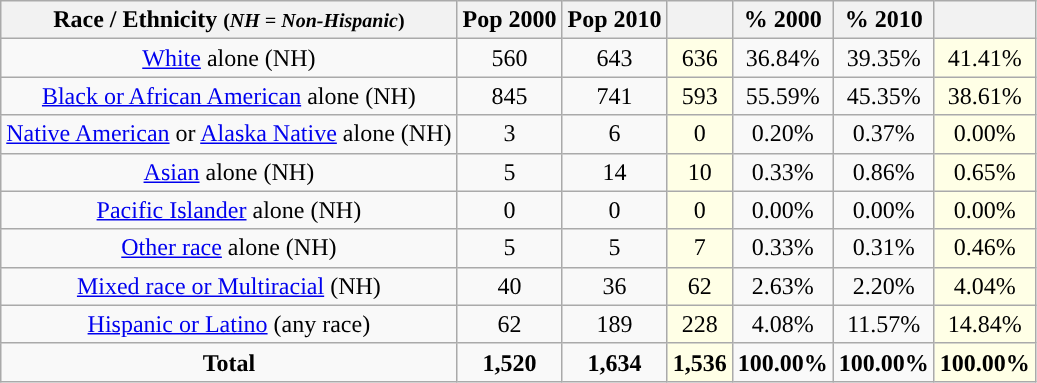<table class="wikitable" style="text-align:center;">
<tr>
<th>Race / Ethnicity <small>(<em>NH = Non-Hispanic</em>)</small></th>
<th>Pop 2000</th>
<th>Pop 2010</th>
<th></th>
<th>% 2000</th>
<th>% 2010</th>
<th></th>
</tr>
<tr>
<td><a href='#'>White</a> alone (NH)</td>
<td>560</td>
<td>643</td>
<td style='background: #ffffe6;'>636</td>
<td>36.84%</td>
<td>39.35%</td>
<td style='background: #ffffe6;'>41.41%</td>
</tr>
<tr>
<td><a href='#'>Black or African American</a> alone (NH)</td>
<td>845</td>
<td>741</td>
<td style='background: #ffffe6;'>593</td>
<td>55.59%</td>
<td>45.35%</td>
<td style='background: #ffffe6;'>38.61%</td>
</tr>
<tr>
<td><a href='#'>Native American</a> or <a href='#'>Alaska Native</a> alone (NH)</td>
<td>3</td>
<td>6</td>
<td style='background: #ffffe6;'>0</td>
<td>0.20%</td>
<td>0.37%</td>
<td style='background: #ffffe6;'>0.00%</td>
</tr>
<tr>
<td><a href='#'>Asian</a> alone (NH)</td>
<td>5</td>
<td>14</td>
<td style='background: #ffffe6;'>10</td>
<td>0.33%</td>
<td>0.86%</td>
<td style='background: #ffffe6;'>0.65%</td>
</tr>
<tr>
<td><a href='#'>Pacific Islander</a> alone (NH)</td>
<td>0</td>
<td>0</td>
<td style='background: #ffffe6;'>0</td>
<td>0.00%</td>
<td>0.00%</td>
<td style='background: #ffffe6;'>0.00%</td>
</tr>
<tr>
<td><a href='#'>Other race</a> alone (NH)</td>
<td>5</td>
<td>5</td>
<td style='background: #ffffe6;'>7</td>
<td>0.33%</td>
<td>0.31%</td>
<td style='background: #ffffe6;'>0.46%</td>
</tr>
<tr>
<td><a href='#'>Mixed race or Multiracial</a> (NH)</td>
<td>40</td>
<td>36</td>
<td style='background: #ffffe6;'>62</td>
<td>2.63%</td>
<td>2.20%</td>
<td style='background: #ffffe6;'>4.04%</td>
</tr>
<tr>
<td><a href='#'>Hispanic or Latino</a> (any race)</td>
<td>62</td>
<td>189</td>
<td style='background: #ffffe6;'>228</td>
<td>4.08%</td>
<td>11.57%</td>
<td style='background: #ffffe6;'>14.84%</td>
</tr>
<tr>
<td><strong>Total</strong></td>
<td><strong>1,520</strong></td>
<td><strong>1,634</strong></td>
<td style='background: #ffffe6;'><strong>1,536</strong></td>
<td><strong>100.00%</strong></td>
<td><strong>100.00%</strong></td>
<td style='background: #ffffe6;'><strong>100.00%</strong></td>
</tr>
</table>
